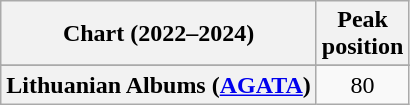<table class="wikitable sortable plainrowheaders" style="text-align:center">
<tr>
<th scope="col">Chart (2022–2024)</th>
<th scope="col">Peak<br>position</th>
</tr>
<tr>
</tr>
<tr>
<th scope="row">Lithuanian Albums (<a href='#'>AGATA</a>)</th>
<td>80</td>
</tr>
</table>
